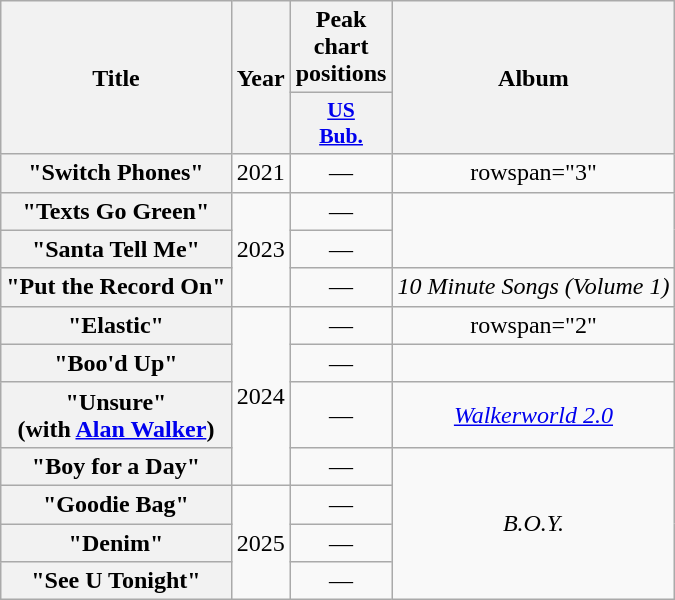<table class="wikitable plainrowheaders" style="text-align:center">
<tr>
<th scope="col" rowspan="2">Title</th>
<th scope="col" rowspan="2">Year</th>
<th scope="col" colspan="1">Peak chart positions</th>
<th scope="col" rowspan="2">Album</th>
</tr>
<tr>
<th scope="col" style="width:3em;font-size:90%;"><a href='#'>US<br>Bub.</a><br></th>
</tr>
<tr>
<th scope="row">"Switch Phones"</th>
<td>2021</td>
<td>—</td>
<td>rowspan="3" </td>
</tr>
<tr>
<th scope="row">"Texts Go Green"</th>
<td rowspan="3">2023</td>
<td>—</td>
</tr>
<tr>
<th scope="row">"Santa Tell Me"</th>
<td>—</td>
</tr>
<tr>
<th scope="row">"Put the Record On"</th>
<td>—</td>
<td><em>10 Minute Songs (Volume 1)</em></td>
</tr>
<tr>
<th scope="row">"Elastic"</th>
<td rowspan="4">2024</td>
<td>—</td>
<td>rowspan="2" </td>
</tr>
<tr>
<th scope="row">"Boo'd Up"</th>
<td>—</td>
</tr>
<tr>
<th scope="row">"Unsure"<br><span>(with <a href='#'>Alan Walker</a>)</span></th>
<td>—</td>
<td><em><a href='#'>Walkerworld 2.0</a></em></td>
</tr>
<tr>
<th scope="row">"Boy for a Day"</th>
<td>—</td>
<td rowspan="4"><em>B.O.Y.</em></td>
</tr>
<tr>
<th scope="row">"Goodie Bag"</th>
<td rowspan="3">2025</td>
<td>—</td>
</tr>
<tr>
<th scope="row">"Denim"</th>
<td>—</td>
</tr>
<tr>
<th scope="row">"See U Tonight"<br></th>
<td>—</td>
</tr>
</table>
